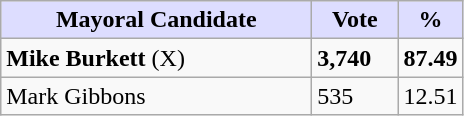<table class="wikitable">
<tr>
<th style="background:#ddf; width:200px;">Mayoral Candidate</th>
<th style="background:#ddf; width:50px;">Vote</th>
<th style="background:#ddf; width:30px;">%</th>
</tr>
<tr>
<td><strong>Mike Burkett</strong> (X)</td>
<td><strong>3,740</strong></td>
<td><strong>87.49</strong></td>
</tr>
<tr>
<td>Mark Gibbons</td>
<td>535</td>
<td>12.51</td>
</tr>
</table>
